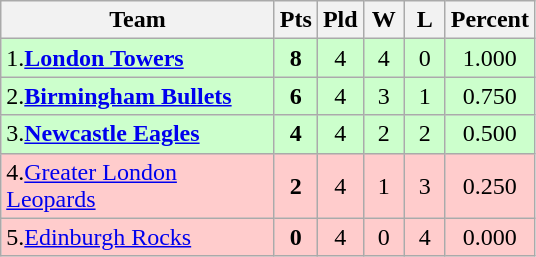<table class="wikitable" style="text-align: center;">
<tr>
<th width="175">Team</th>
<th width="20" abbr="Points">Pts</th>
<th width="20" abbr="Played">Pld</th>
<th width="20" abbr="Won">W</th>
<th width="20" abbr="Lost">L</th>
<th width="20" abbr="Percentage">Percent</th>
</tr>
<tr style="background: #ccffcc;">
<td style="text-align:left;">1.<strong><a href='#'>London Towers</a></strong></td>
<td><strong>8</strong></td>
<td>4</td>
<td>4</td>
<td>0</td>
<td>1.000</td>
</tr>
<tr style="background: #ccffcc;">
<td style="text-align:left;">2.<strong><a href='#'>Birmingham Bullets</a></strong></td>
<td><strong>6</strong></td>
<td>4</td>
<td>3</td>
<td>1</td>
<td>0.750</td>
</tr>
<tr style="background: #ccffcc;">
<td style="text-align:left;">3.<strong><a href='#'>Newcastle Eagles</a></strong></td>
<td><strong>4</strong></td>
<td>4</td>
<td>2</td>
<td>2</td>
<td>0.500</td>
</tr>
<tr style="background: #ffcccc;">
<td style="text-align:left;">4.<a href='#'>Greater London Leopards</a></td>
<td><strong>2</strong></td>
<td>4</td>
<td>1</td>
<td>3</td>
<td>0.250</td>
</tr>
<tr style="background: #ffcccc;">
<td style="text-align:left;">5.<a href='#'>Edinburgh Rocks</a></td>
<td><strong>0</strong></td>
<td>4</td>
<td>0</td>
<td>4</td>
<td>0.000</td>
</tr>
</table>
